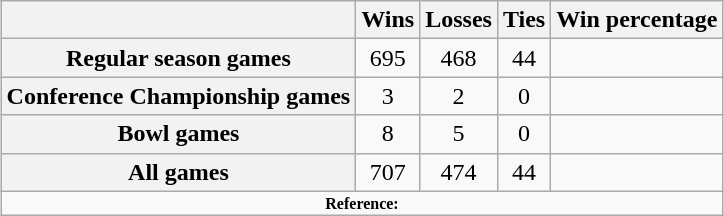<table class="wikitable" style="text-align:center; margin:1em auto;">
<tr>
<th scope="col"></th>
<th scope="col">Wins</th>
<th scope="col">Losses</th>
<th scope="col">Ties</th>
<th scope="col">Win percentage</th>
</tr>
<tr>
<th scope="row">Regular season games</th>
<td>695</td>
<td>468</td>
<td>44</td>
<td></td>
</tr>
<tr>
<th scope="row">Conference Championship games</th>
<td>3</td>
<td>2</td>
<td>0</td>
<td></td>
</tr>
<tr>
<th scope="row">Bowl games</th>
<td>8</td>
<td>5</td>
<td>0</td>
<td></td>
</tr>
<tr>
<th scope="row">All games</th>
<td>707</td>
<td>474</td>
<td>44</td>
<td></td>
</tr>
<tr>
<td colspan="5" style="font-size: 8pt; text-align:center;"><strong>Reference:</strong> </td>
</tr>
</table>
